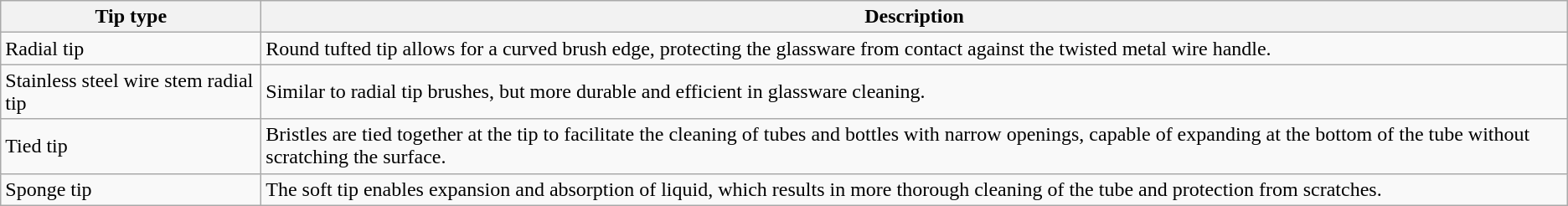<table class="wikitable">
<tr>
<th>Tip type</th>
<th>Description</th>
</tr>
<tr>
<td>Radial tip</td>
<td>Round tufted tip allows for a curved brush edge, protecting the glassware from contact against the twisted metal wire handle.</td>
</tr>
<tr>
<td>Stainless steel wire stem radial tip</td>
<td>Similar to radial tip brushes, but more durable and efficient in glassware cleaning.</td>
</tr>
<tr>
<td>Tied tip</td>
<td>Bristles are tied together at the tip to facilitate the cleaning of tubes and bottles with narrow openings, capable of expanding at the bottom of the tube without scratching the surface.</td>
</tr>
<tr>
<td>Sponge tip</td>
<td>The soft tip enables expansion and absorption of liquid, which results in more thorough cleaning of the tube and protection from scratches.</td>
</tr>
</table>
